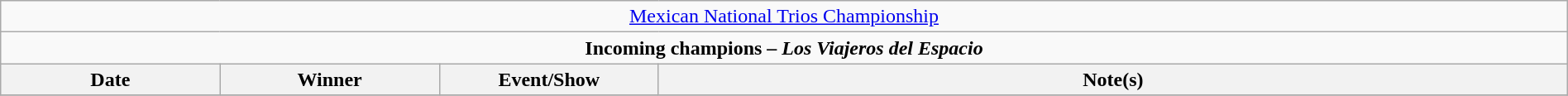<table class="wikitable" style="text-align:center; width:100%;">
<tr>
<td colspan="4" style="text-align: center;"><a href='#'>Mexican National Trios Championship</a></td>
</tr>
<tr>
<td colspan="4" style="text-align: center;"><strong>Incoming champions – <em>Los Viajeros del Espacio</em> </strong></td>
</tr>
<tr>
<th width=14%>Date</th>
<th width=14%>Winner</th>
<th width=14%>Event/Show</th>
<th width=58%>Note(s)</th>
</tr>
<tr>
</tr>
</table>
